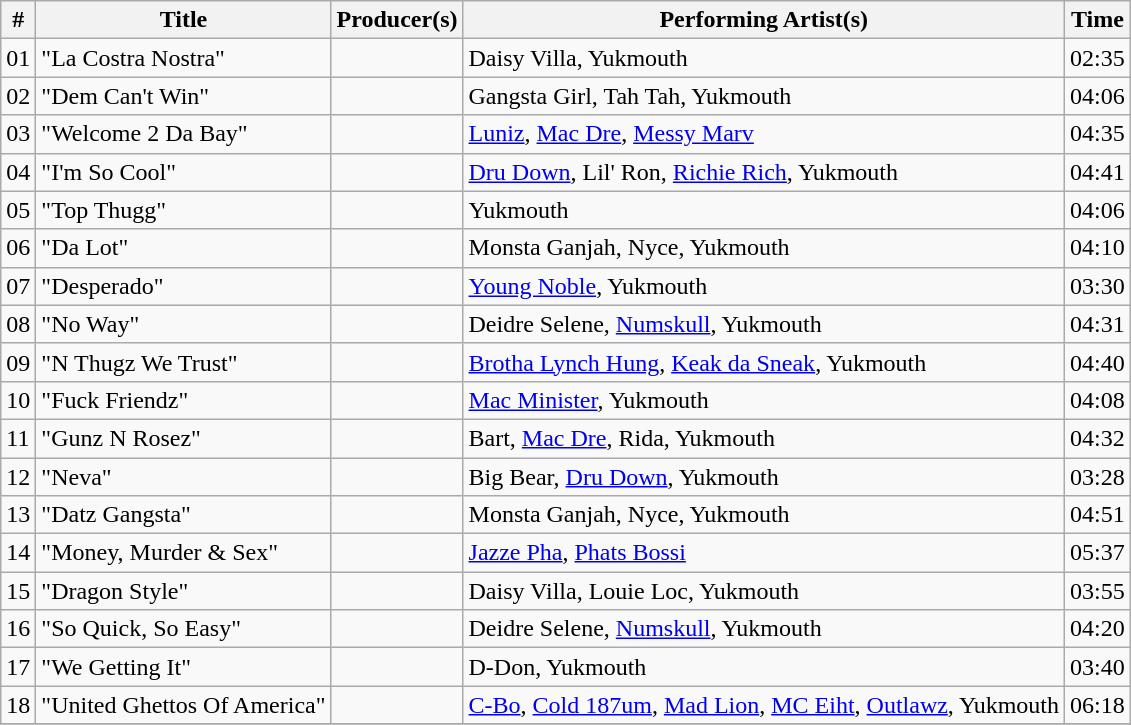<table class="wikitable">
<tr>
<th align="center">#</th>
<th align="center">Title</th>
<th align="center">Producer(s)</th>
<th align="center">Performing Artist(s)</th>
<th align="center">Time</th>
</tr>
<tr>
<td>01</td>
<td>"La Costra Nostra"</td>
<td></td>
<td>Daisy Villa, Yukmouth</td>
<td>02:35</td>
</tr>
<tr>
<td>02</td>
<td>"Dem Can't Win"</td>
<td></td>
<td>Gangsta Girl, Tah Tah, Yukmouth</td>
<td>04:06</td>
</tr>
<tr>
<td>03</td>
<td>"Welcome 2 Da Bay"</td>
<td></td>
<td><a href='#'>Luniz</a>, <a href='#'>Mac Dre</a>, <a href='#'>Messy Marv</a></td>
<td>04:35</td>
</tr>
<tr>
<td>04</td>
<td>"I'm So Cool"</td>
<td></td>
<td><a href='#'>Dru Down</a>, Lil' Ron, <a href='#'>Richie Rich</a>, Yukmouth</td>
<td>04:41</td>
</tr>
<tr>
<td>05</td>
<td>"Top Thugg"</td>
<td></td>
<td>Yukmouth</td>
<td>04:06</td>
</tr>
<tr>
<td>06</td>
<td>"Da Lot"</td>
<td></td>
<td>Monsta Ganjah, Nyce, Yukmouth</td>
<td>04:10</td>
</tr>
<tr>
<td>07</td>
<td>"Desperado"</td>
<td></td>
<td><a href='#'>Young Noble</a>, Yukmouth</td>
<td>03:30</td>
</tr>
<tr>
<td>08</td>
<td>"No Way"</td>
<td></td>
<td>Deidre Selene, <a href='#'>Numskull</a>, Yukmouth</td>
<td>04:31</td>
</tr>
<tr>
<td>09</td>
<td>"N Thugz We Trust"</td>
<td></td>
<td><a href='#'>Brotha Lynch Hung</a>, <a href='#'>Keak da Sneak</a>, Yukmouth</td>
<td>04:40</td>
</tr>
<tr>
<td>10</td>
<td>"Fuck Friendz"</td>
<td></td>
<td><a href='#'>Mac Minister</a>, Yukmouth</td>
<td>04:08</td>
</tr>
<tr>
<td>11</td>
<td>"Gunz N Rosez"</td>
<td></td>
<td>Bart, <a href='#'>Mac Dre</a>, Rida, Yukmouth</td>
<td>04:32</td>
</tr>
<tr>
<td>12</td>
<td>"Neva"</td>
<td></td>
<td>Big Bear, <a href='#'>Dru Down</a>, Yukmouth</td>
<td>03:28</td>
</tr>
<tr>
<td>13</td>
<td>"Datz Gangsta"</td>
<td></td>
<td>Monsta Ganjah, Nyce, Yukmouth</td>
<td>04:51</td>
</tr>
<tr>
<td>14</td>
<td>"Money, Murder & Sex"</td>
<td></td>
<td><a href='#'>Jazze Pha</a>, <a href='#'>Phats Bossi</a></td>
<td>05:37</td>
</tr>
<tr>
<td>15</td>
<td>"Dragon Style"</td>
<td></td>
<td>Daisy Villa, Louie Loc, Yukmouth</td>
<td>03:55</td>
</tr>
<tr>
<td>16</td>
<td>"So Quick, So Easy"</td>
<td></td>
<td>Deidre Selene, <a href='#'>Numskull</a>, Yukmouth</td>
<td>04:20</td>
</tr>
<tr>
<td>17</td>
<td>"We Getting It"</td>
<td></td>
<td>D-Don, Yukmouth</td>
<td>03:40</td>
</tr>
<tr>
<td>18</td>
<td>"United Ghettos Of America"</td>
<td></td>
<td><a href='#'>C-Bo</a>, <a href='#'>Cold 187um</a>, <a href='#'>Mad Lion</a>, <a href='#'>MC Eiht</a>, <a href='#'>Outlawz</a>, Yukmouth</td>
<td>06:18</td>
</tr>
<tr>
</tr>
</table>
